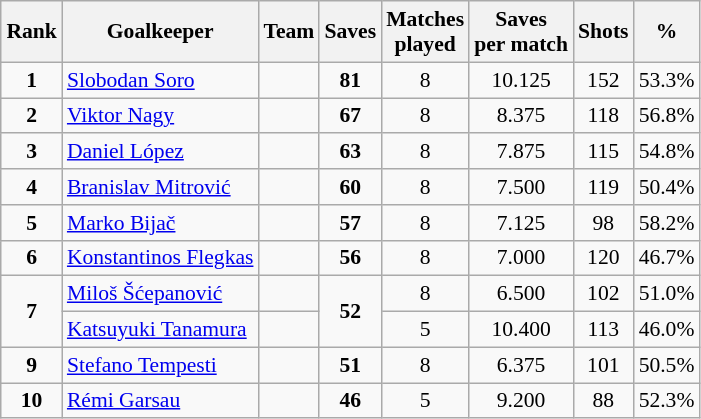<table class="wikitable sortable" style="text-align: center; font-size: 90%; margin-left: 1em;">
<tr>
<th>Rank</th>
<th>Goalkeeper</th>
<th>Team</th>
<th>Saves</th>
<th>Matches<br>played</th>
<th>Saves<br>per match</th>
<th>Shots</th>
<th>%</th>
</tr>
<tr>
<td><strong>1</strong></td>
<td style="text-align: left;" data-sort-value="Soro, Slobodan"><a href='#'>Slobodan Soro</a></td>
<td style="text-align: left;"></td>
<td><strong>81</strong></td>
<td>8</td>
<td>10.125</td>
<td>152</td>
<td>53.3%</td>
</tr>
<tr>
<td><strong>2</strong></td>
<td style="text-align: left;" data-sort-value="Nagy, Viktor"><a href='#'>Viktor Nagy</a></td>
<td style="text-align: left;"></td>
<td><strong>67</strong></td>
<td>8</td>
<td>8.375</td>
<td>118</td>
<td>56.8%</td>
</tr>
<tr>
<td><strong>3</strong></td>
<td style="text-align: left;" data-sort-value="López, Daniel"><a href='#'>Daniel López</a></td>
<td style="text-align: left;"></td>
<td><strong>63</strong></td>
<td>8</td>
<td>7.875</td>
<td>115</td>
<td>54.8%</td>
</tr>
<tr>
<td><strong>4</strong></td>
<td style="text-align: left;" data-sort-value="Mitrović, Branislav"><a href='#'>Branislav Mitrović</a></td>
<td style="text-align: left;"></td>
<td><strong>60</strong></td>
<td>8</td>
<td>7.500</td>
<td>119</td>
<td>50.4%</td>
</tr>
<tr>
<td><strong>5</strong></td>
<td style="text-align: left;" data-sort-value="Bijač, Marko"><a href='#'>Marko Bijač</a></td>
<td style="text-align: left;"></td>
<td><strong>57</strong></td>
<td>8</td>
<td>7.125</td>
<td>98</td>
<td>58.2%</td>
</tr>
<tr>
<td><strong>6</strong></td>
<td style="text-align: left;" data-sort-value="Flegkas, Konstantinos"><a href='#'>Konstantinos Flegkas</a></td>
<td style="text-align: left;"></td>
<td><strong>56</strong></td>
<td>8</td>
<td>7.000</td>
<td>120</td>
<td>46.7%</td>
</tr>
<tr>
<td rowspan="2"><strong>7</strong></td>
<td style="text-align: left;" data-sort-value="Šćepanović, Miloš"><a href='#'>Miloš Šćepanović</a></td>
<td style="text-align: left;"></td>
<td rowspan="2"><strong>52</strong></td>
<td>8</td>
<td>6.500</td>
<td>102</td>
<td>51.0%</td>
</tr>
<tr>
<td style="text-align: left;" data-sort-value="Tanamura, Katsuyuki"><a href='#'>Katsuyuki Tanamura</a></td>
<td style="text-align: left;"></td>
<td>5</td>
<td>10.400</td>
<td>113</td>
<td>46.0%</td>
</tr>
<tr>
<td><strong>9</strong></td>
<td style="text-align: left;" data-sort-value="Tempesti, Stefano"><a href='#'>Stefano Tempesti</a></td>
<td style="text-align: left;"></td>
<td><strong>51</strong></td>
<td>8</td>
<td>6.375</td>
<td>101</td>
<td>50.5%</td>
</tr>
<tr>
<td><strong>10</strong></td>
<td style="text-align: left;" data-sort-value="Garsau, Rémi"><a href='#'>Rémi Garsau</a></td>
<td style="text-align: left;"></td>
<td><strong>46</strong></td>
<td>5</td>
<td>9.200</td>
<td>88</td>
<td>52.3%</td>
</tr>
</table>
